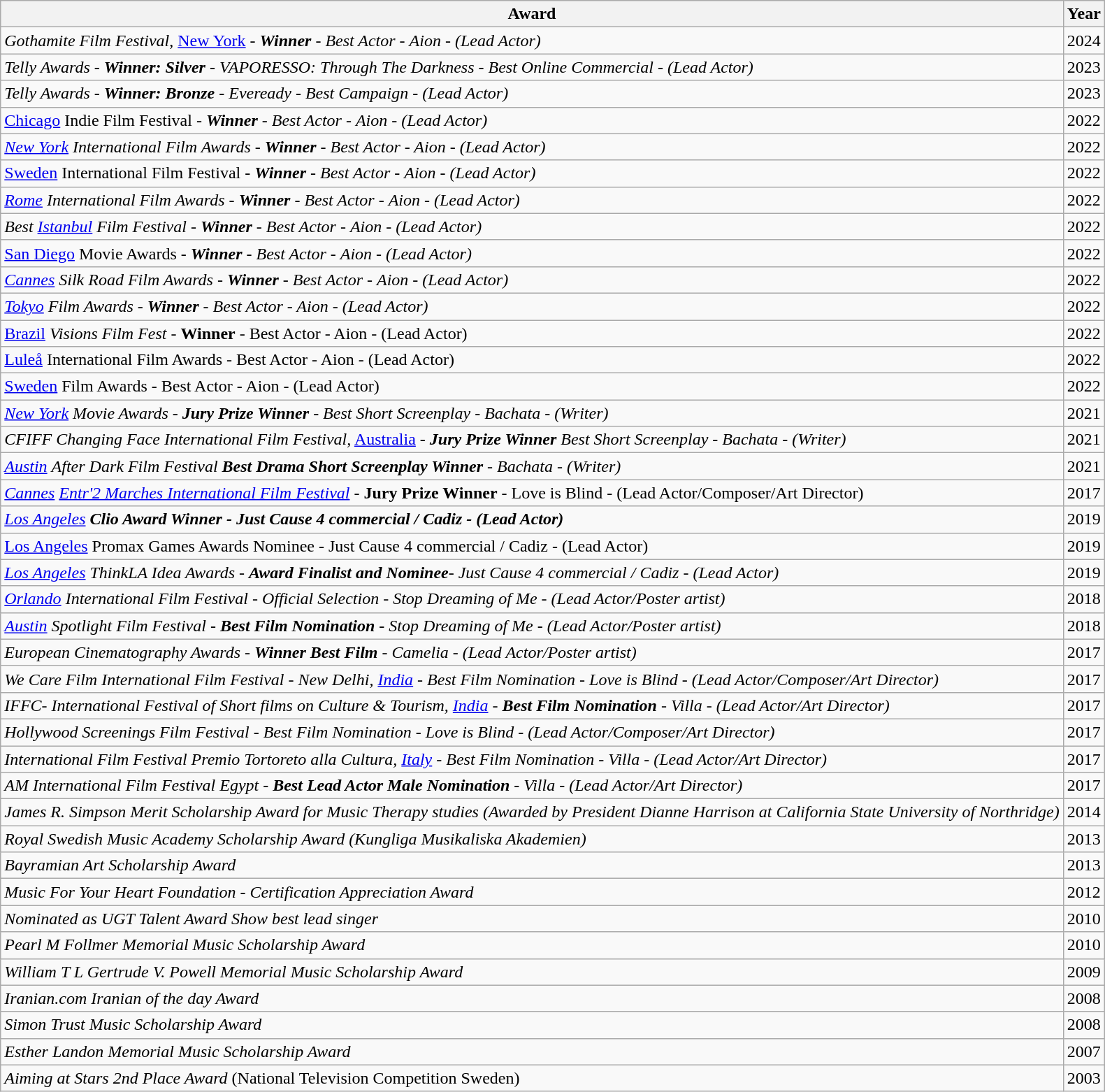<table class="wikitable">
<tr>
<th>Award</th>
<th>Year</th>
</tr>
<tr>
<td><em>Gothamite Film Festival</em>, <a href='#'>New York</a> - <strong><em>Winner</em></strong> - <em>Best Actor</em> - <em>Aion</em> - <em>(Lead Actor)</em></td>
<td>2024</td>
</tr>
<tr>
<td><em>Telly Awards</em> <em>-</em> <strong><em>Winner: Silver</em></strong> - <em>VAPORESSO: Through The Darkness</em> -  <em>Best Online Commercial</em> - <em>(Lead Actor)</em></td>
<td>2023</td>
</tr>
<tr>
<td><em>Telly Awards</em> <em>-</em> <strong><em>Winner: Bronze</em></strong> - <em>Eveready -</em>  <em>Best Campaign</em> - <em>(Lead Actor)</em></td>
<td>2023</td>
</tr>
<tr>
<td><a href='#'>Chicago</a> Indie Film Festival <em>-</em> <strong><em>Winner</em></strong> - <em>Best Actor</em> - <em>Aion</em> - <em>(Lead Actor)</em></td>
<td>2022 </td>
</tr>
<tr>
<td><em><a href='#'>New York</a> International Film Awards - <strong>Winner</strong> - Best Actor - Aion - (Lead Actor)</em></td>
<td>2022</td>
</tr>
<tr>
<td><a href='#'>Sweden</a> International Film Festival <em>-</em> <strong><em>Winner</em></strong> - <em>Best Actor</em> - <em>Aion</em> - <em>(Lead Actor)</em></td>
<td>2022</td>
</tr>
<tr>
<td><em><a href='#'>Rome</a> International Film Awards -</em> <strong><em>Winner</em></strong> - <em>Best Actor</em> - <em>Aion</em> - <em>(Lead Actor)</em></td>
<td>2022</td>
</tr>
<tr>
<td><em>Best <a href='#'>Istanbul</a> Film Festival</em> - <strong><em>Winner</em></strong> - <em>Best Actor</em> - <em>Aion</em> - <em>(Lead Actor)</em></td>
<td>2022</td>
</tr>
<tr>
<td><a href='#'>San Diego</a> Movie Awards <em>-</em> <strong><em>Winner</em></strong> - <em>Best Actor</em> - <em>Aion</em> - <em>(Lead Actor)</em></td>
<td>2022</td>
</tr>
<tr>
<td><em><a href='#'>Cannes</a> Silk Road Film Awards</em> - <strong><em>Winner</em></strong> - <em>Best Actor</em> - <em>Aion</em> - <em>(Lead Actor)</em></td>
<td>2022</td>
</tr>
<tr>
<td><em><a href='#'>Tokyo</a> Film Awards - <strong>Winner</strong> - Best Actor - Aion - (Lead Actor)</em></td>
<td>2022</td>
</tr>
<tr>
<td><a href='#'>Brazil</a> <em>Visions Film Fest</em> - <strong>Winner</strong> - Best Actor - Aion - (Lead Actor)</td>
<td>2022</td>
</tr>
<tr>
<td><a href='#'>Luleå</a> International Film Awards - Best Actor - Aion - (Lead Actor)</td>
<td>2022</td>
</tr>
<tr>
<td><a href='#'>Sweden</a> Film Awards - Best Actor - Aion - (Lead Actor)</td>
<td>2022</td>
</tr>
<tr>
<td><em><a href='#'>New York</a> Movie Awards</em> - <strong><em>Jury Prize Winner</em></strong> - <em>Best Short Screenplay</em> - <em>Bachata</em> - <em>(Writer)</em></td>
<td>2021</td>
</tr>
<tr>
<td><em>CFIFF Changing Face International Film Festival,</em> <a href='#'>Australia</a> - <strong><em>Jury Prize Winner</em></strong> <em>Best Short Screenplay</em> - <em>Bachata</em> - <em>(Writer)</em></td>
<td>2021</td>
</tr>
<tr>
<td><a href='#'><em>Austin</em></a> <em>After Dark Film Festival <strong>Best Drama Short Screenplay Winner</strong> - Bachata - (Writer)</em></td>
<td>2021</td>
</tr>
<tr>
<td><em><a href='#'>Cannes</a></em> <em><a href='#'>Entr'2 Marches International Film Festival</a></em> - <strong>Jury Prize Winner</strong> - Love is Blind - (Lead Actor/Composer/Art Director)</td>
<td>2017</td>
</tr>
<tr>
<td><em><a href='#'>Los Angeles</a></em> <strong><em>Clio Award Winner<strong> - Just Cause 4 commercial / Cadiz - (Lead Actor) <em></td>
<td>2019</td>
</tr>
<tr>
<td></em><a href='#'>Los Angeles</a><em> </em></strong>Promax Games Awards Nominee</strong> - Just Cause 4 commercial / Cadiz - (Lead Actor) </em></td>
<td>2019</td>
</tr>
<tr>
<td><em><a href='#'>Los Angeles</a></em> <em>ThinkLA Idea Awards - <strong>Award Finalist and Nominee</strong>- Just Cause 4 commercial / Cadiz - (Lead Actor) </em></td>
<td>2019</td>
</tr>
<tr>
<td><em><a href='#'>Orlando</a></em> <em>International Film Festival - Official Selection - Stop Dreaming of Me - (Lead Actor/Poster artist) </em></td>
<td>2018</td>
</tr>
<tr>
<td><em><a href='#'>Austin</a></em> <em>Spotlight Film Festival - <strong>Best Film Nomination</strong> - Stop Dreaming of Me - (Lead Actor/Poster artist) </em></td>
<td>2018</td>
</tr>
<tr>
<td><em>European Cinematography Awards - <strong>Winner Best Film</strong> - Camelia - (Lead Actor/Poster artist)</em></td>
<td>2017</td>
</tr>
<tr>
<td><em>We Care Film International Film Festival - New Delhi, <a href='#'>India</a> - Best Film Nomination - Love is Blind - (Lead Actor/Composer/Art Director) </em></td>
<td>2017</td>
</tr>
<tr>
<td><em>IFFC- International Festival of Short films on Culture & Tourism, <a href='#'>India</a> - <strong>Best Film Nomination</strong> - Villa - (Lead Actor/Art Director) </em></td>
<td>2017</td>
</tr>
<tr>
<td><em>Hollywood Screenings Film Festival - Best Film Nomination - Love is Blind - (Lead Actor/Composer/Art Director) </em></td>
<td>2017</td>
</tr>
<tr>
<td><em>International Film Festival Premio Tortoreto alla Cultura, <a href='#'>Italy</a> - Best Film Nomination - Villa - (Lead Actor/Art Director) </em></td>
<td>2017</td>
</tr>
<tr>
<td><em>AM International Film Festival Egypt - <strong>Best Lead Actor Male Nomination</strong> - Villa - (Lead Actor/Art Director)</em></td>
<td>2017</td>
</tr>
<tr>
<td><em>James R. Simpson Merit Scholarship Award for Music Therapy studies (Awarded by President Dianne Harrison at California State University of Northridge) </em></td>
<td>2014</td>
</tr>
<tr>
<td><em>Royal Swedish Music Academy Scholarship Award (Kungliga Musikaliska Akademien)</em></td>
<td>2013</td>
</tr>
<tr>
<td><em>Bayramian Art Scholarship Award</em></td>
<td>2013</td>
</tr>
<tr>
<td><em>Music For Your Heart Foundation - Certification Appreciation Award</em></td>
<td>2012</td>
</tr>
<tr>
<td><em>Nominated as UGT Talent Award Show best lead singer</em></td>
<td>2010</td>
</tr>
<tr>
<td><em>Pearl M Follmer Memorial Music Scholarship Award</em></td>
<td>2010</td>
</tr>
<tr>
<td><em>William T L Gertrude V. Powell Memorial Music Scholarship Award</em></td>
<td>2009</td>
</tr>
<tr>
<td><em>Iranian.com Iranian of the day Award</em></td>
<td>2008</td>
</tr>
<tr>
<td><em>Simon Trust Music Scholarship Award</em></td>
<td>2008</td>
</tr>
<tr>
<td><em>Esther Landon Memorial Music Scholarship Award</em></td>
<td>2007</td>
</tr>
<tr>
<td><em>Aiming at Stars 2nd Place Award</em> (National Television Competition Sweden)</td>
<td>2003</td>
</tr>
</table>
